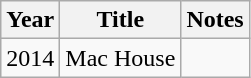<table class="wikitable">
<tr>
<th>Year</th>
<th>Title</th>
<th>Notes</th>
</tr>
<tr>
<td>2014</td>
<td>Mac House</td>
<td></td>
</tr>
</table>
